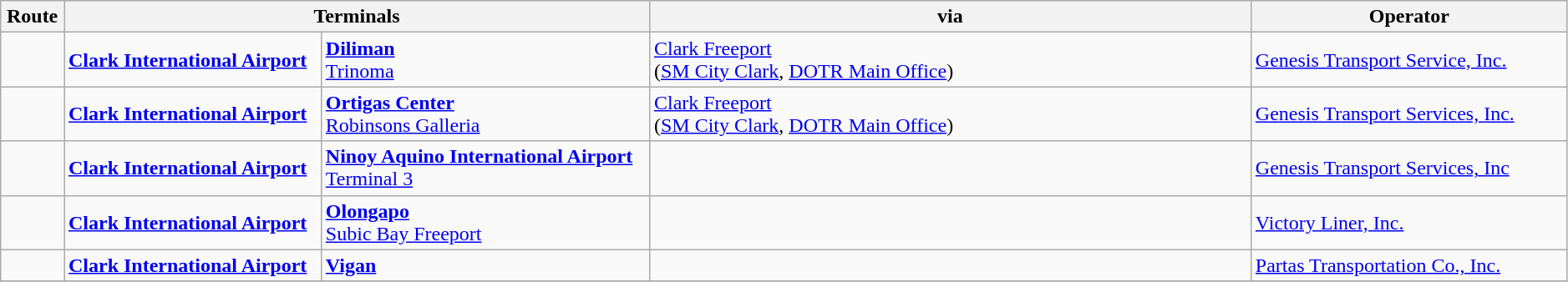<table class="wikitable" style="width:99%;">
<tr>
<th style="width:4%;">Route</th>
<th style="width:37%;" colspan="2">Terminals</th>
<th style="width:38%;">via</th>
<th style="width:20%;">Operator</th>
</tr>
<tr>
<td></td>
<td><strong><a href='#'>Clark International Airport</a></strong></td>
<td><strong><a href='#'>Diliman</a></strong><br><a href='#'>Trinoma</a></td>
<td><a href='#'>Clark Freeport</a><br>(<a href='#'>SM City Clark</a>, <a href='#'>DOTR Main Office</a>)</td>
<td><a href='#'>Genesis Transport Service, Inc.</a></td>
</tr>
<tr>
<td></td>
<td><strong><a href='#'>Clark International Airport</a></strong></td>
<td><strong><a href='#'>Ortigas Center</a></strong><br><a href='#'>Robinsons Galleria</a></td>
<td><a href='#'>Clark Freeport</a><br>(<a href='#'>SM City Clark</a>, <a href='#'>DOTR Main Office</a>)</td>
<td><a href='#'>Genesis Transport Services, Inc.</a></td>
</tr>
<tr>
<td></td>
<td><strong><a href='#'>Clark International Airport</a></strong></td>
<td><strong><a href='#'>Ninoy Aquino International Airport</a></strong><br><a href='#'>Terminal 3</a></td>
<td></td>
<td><a href='#'>Genesis Transport Services, Inc</a></td>
</tr>
<tr>
<td></td>
<td><strong><a href='#'>Clark International Airport</a></strong><br></td>
<td><strong><a href='#'>Olongapo</a></strong><br><a href='#'>Subic Bay Freeport</a></td>
<td></td>
<td><a href='#'>Victory Liner, Inc.</a></td>
</tr>
<tr>
<td></td>
<td><strong><a href='#'>Clark International Airport</a></strong><br></td>
<td><strong><a href='#'>Vigan</a></strong></td>
<td></td>
<td><a href='#'>Partas Transportation Co., Inc.</a></td>
</tr>
<tr>
</tr>
</table>
